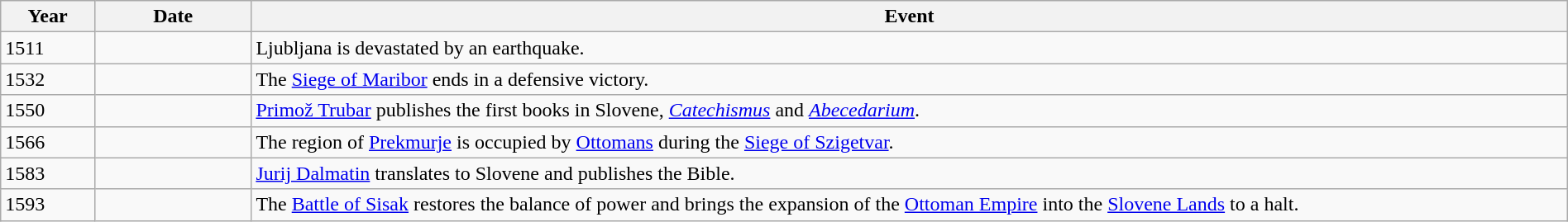<table class="wikitable" width="100%">
<tr>
<th style="width:6%">Year</th>
<th style="width:10%">Date</th>
<th>Event</th>
</tr>
<tr>
<td>1511</td>
<td></td>
<td>Ljubljana is devastated by an earthquake.</td>
</tr>
<tr>
<td>1532</td>
<td></td>
<td>The <a href='#'>Siege of Maribor</a> ends in a defensive victory.</td>
</tr>
<tr>
<td>1550</td>
<td></td>
<td><a href='#'>Primož Trubar</a> publishes the first books in Slovene, <em><a href='#'>Catechismus</a></em> and <em><a href='#'>Abecedarium</a></em>.</td>
</tr>
<tr>
<td>1566</td>
<td></td>
<td>The region of <a href='#'>Prekmurje</a> is occupied by <a href='#'>Ottomans</a> during the <a href='#'>Siege of Szigetvar</a>.</td>
</tr>
<tr>
<td>1583</td>
<td></td>
<td><a href='#'>Jurij Dalmatin</a> translates to Slovene and publishes the Bible.</td>
</tr>
<tr>
<td>1593</td>
<td></td>
<td>The <a href='#'>Battle of Sisak</a> restores the balance of power and brings the expansion of the <a href='#'>Ottoman Empire</a> into the <a href='#'>Slovene Lands</a> to a halt.</td>
</tr>
</table>
